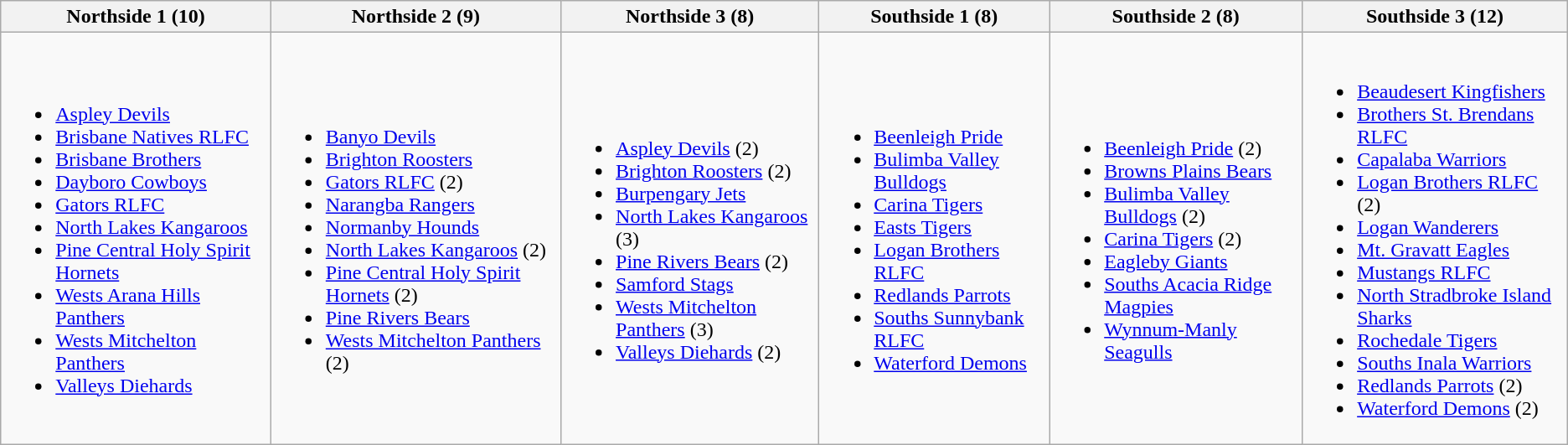<table class="wikitable">
<tr>
<th>Northside 1 (10)</th>
<th>Northside 2 (9)</th>
<th>Northside 3 (8)</th>
<th>Southside 1 (8)</th>
<th>Southside 2 (8)</th>
<th>Southside 3 (12)</th>
</tr>
<tr>
<td><br><ul><li> <a href='#'>Aspley Devils</a></li><li> <a href='#'>Brisbane Natives RLFC</a></li><li> <a href='#'>Brisbane Brothers</a></li><li> <a href='#'>Dayboro Cowboys</a></li><li> <a href='#'>Gators RLFC</a></li><li> <a href='#'>North Lakes Kangaroos</a></li><li> <a href='#'>Pine Central Holy Spirit Hornets</a></li><li> <a href='#'>Wests Arana Hills Panthers</a></li><li> <a href='#'>Wests Mitchelton Panthers</a></li><li> <a href='#'>Valleys Diehards</a></li></ul></td>
<td><br><ul><li> <a href='#'>Banyo Devils</a></li><li> <a href='#'>Brighton Roosters</a></li><li> <a href='#'>Gators RLFC</a> (2)</li><li> <a href='#'>Narangba Rangers</a></li><li> <a href='#'>Normanby Hounds</a></li><li> <a href='#'>North Lakes Kangaroos</a> (2)</li><li> <a href='#'>Pine Central Holy Spirit Hornets</a> (2)</li><li> <a href='#'>Pine Rivers Bears</a></li><li> <a href='#'>Wests Mitchelton Panthers</a> (2)</li></ul></td>
<td><br><ul><li> <a href='#'>Aspley Devils</a> (2)</li><li> <a href='#'>Brighton Roosters</a> (2)</li><li> <a href='#'>Burpengary Jets</a></li><li> <a href='#'>North Lakes Kangaroos</a> (3)</li><li> <a href='#'>Pine Rivers Bears</a> (2)</li><li> <a href='#'>Samford Stags</a></li><li> <a href='#'>Wests Mitchelton Panthers</a> (3)</li><li> <a href='#'>Valleys Diehards</a> (2)</li></ul></td>
<td><br><ul><li> <a href='#'>Beenleigh Pride</a></li><li> <a href='#'>Bulimba Valley Bulldogs</a></li><li> <a href='#'>Carina Tigers</a></li><li> <a href='#'>Easts Tigers</a></li><li> <a href='#'>Logan Brothers RLFC</a></li><li> <a href='#'>Redlands Parrots</a></li><li> <a href='#'>Souths Sunnybank RLFC</a></li><li> <a href='#'>Waterford Demons</a></li></ul></td>
<td><br><ul><li> <a href='#'>Beenleigh Pride</a> (2)</li><li> <a href='#'>Browns Plains Bears</a></li><li> <a href='#'>Bulimba Valley Bulldogs</a> (2)</li><li> <a href='#'>Carina Tigers</a> (2)</li><li> <a href='#'>Eagleby Giants</a></li><li> <a href='#'>Souths Acacia Ridge Magpies</a></li><li> <a href='#'>Wynnum-Manly Seagulls</a></li></ul></td>
<td><br><ul><li> <a href='#'>Beaudesert Kingfishers</a></li><li> <a href='#'>Brothers St. Brendans RLFC</a></li><li> <a href='#'>Capalaba Warriors</a></li><li> <a href='#'>Logan Brothers RLFC</a> (2)</li><li> <a href='#'>Logan Wanderers</a></li><li> <a href='#'>Mt. Gravatt Eagles</a></li><li> <a href='#'>Mustangs RLFC</a></li><li> <a href='#'>North Stradbroke Island Sharks</a></li><li> <a href='#'>Rochedale Tigers</a></li><li> <a href='#'>Souths Inala Warriors</a></li><li> <a href='#'>Redlands Parrots</a> (2)</li><li> <a href='#'>Waterford Demons</a> (2)</li></ul></td>
</tr>
</table>
